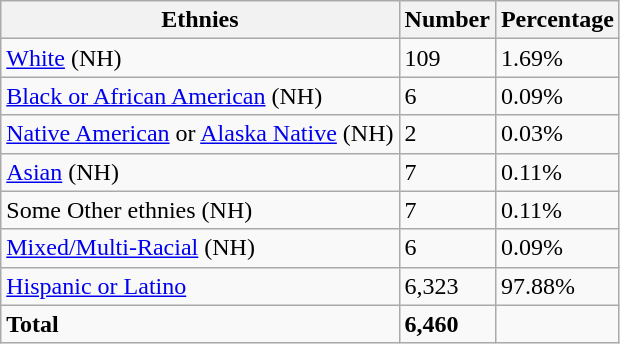<table class="wikitable">
<tr>
<th>Ethnies</th>
<th>Number</th>
<th>Percentage</th>
</tr>
<tr>
<td><a href='#'>White</a> (NH)</td>
<td>109</td>
<td>1.69%</td>
</tr>
<tr>
<td><a href='#'>Black or African American</a> (NH)</td>
<td>6</td>
<td>0.09%</td>
</tr>
<tr>
<td><a href='#'>Native American</a> or <a href='#'>Alaska Native</a> (NH)</td>
<td>2</td>
<td>0.03%</td>
</tr>
<tr>
<td><a href='#'>Asian</a> (NH)</td>
<td>7</td>
<td>0.11%</td>
</tr>
<tr>
<td>Some Other ethnies (NH)</td>
<td>7</td>
<td>0.11%</td>
</tr>
<tr>
<td><a href='#'>Mixed/Multi-Racial</a> (NH)</td>
<td>6</td>
<td>0.09%</td>
</tr>
<tr>
<td><a href='#'>Hispanic or Latino</a></td>
<td>6,323</td>
<td>97.88%</td>
</tr>
<tr>
<td><strong>Total</strong></td>
<td><strong>6,460</strong></td>
<td></td>
</tr>
</table>
